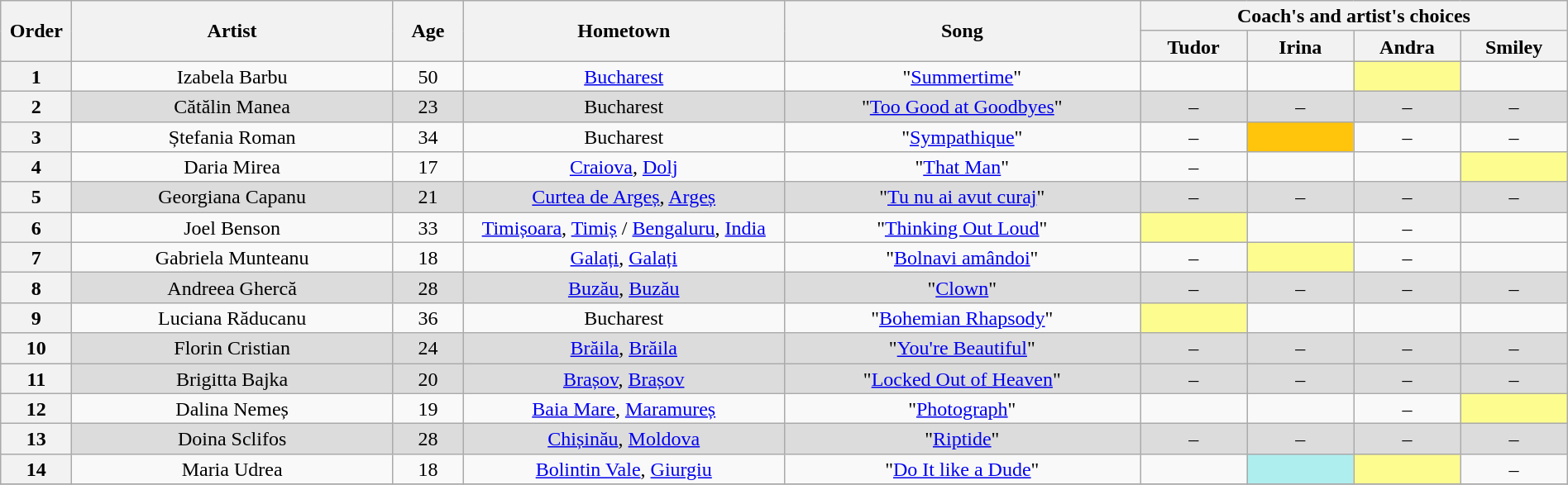<table class="wikitable" style="text-align:center; line-height:17px; width:100%;">
<tr>
<th scope="col" rowspan="2" style="width:04%;">Order</th>
<th scope="col" rowspan="2" style="width:18%;">Artist</th>
<th scope="col" rowspan="2" style="width:04%;">Age</th>
<th scope="col" rowspan="2" style="width:18%;">Hometown</th>
<th scope="col" rowspan="2" style="width:20%;">Song</th>
<th scope="col" colspan="4" style="width:24%;">Coach's and artist's choices</th>
</tr>
<tr>
<th style="width:06%;">Tudor</th>
<th style="width:06%;">Irina</th>
<th style="width:06%;">Andra</th>
<th style="width:06%;">Smiley</th>
</tr>
<tr>
<th>1</th>
<td>Izabela Barbu</td>
<td>50</td>
<td><a href='#'>Bucharest</a></td>
<td>"<a href='#'>Summertime</a>"</td>
<td></td>
<td></td>
<td style="background:#FDFC8F;"></td>
<td></td>
</tr>
<tr style="background:#DCDCDC;">
<th>2</th>
<td>Cătălin Manea</td>
<td>23</td>
<td>Bucharest</td>
<td>"<a href='#'>Too Good at Goodbyes</a>"</td>
<td>–</td>
<td>–</td>
<td>–</td>
<td>–</td>
</tr>
<tr>
<th>3</th>
<td>Ștefania Roman</td>
<td>34</td>
<td>Bucharest</td>
<td>"<a href='#'>Sympathique</a>"</td>
<td>–</td>
<td style="background:#FFC40C;"></td>
<td>–</td>
<td>–</td>
</tr>
<tr>
<th>4</th>
<td>Daria Mirea</td>
<td>17</td>
<td><a href='#'>Craiova</a>, <a href='#'>Dolj</a></td>
<td>"<a href='#'>That Man</a>"</td>
<td>–</td>
<td></td>
<td></td>
<td style="background:#FDFC8F;"></td>
</tr>
<tr style="background:#DCDCDC;">
<th>5</th>
<td>Georgiana Capanu</td>
<td>21</td>
<td><a href='#'>Curtea de Argeș</a>, <a href='#'>Argeș</a></td>
<td>"<a href='#'>Tu nu ai avut curaj</a>"</td>
<td>–</td>
<td>–</td>
<td>–</td>
<td>–</td>
</tr>
<tr>
<th>6</th>
<td>Joel Benson</td>
<td>33</td>
<td><a href='#'>Timișoara</a>, <a href='#'>Timiș</a> / <a href='#'>Bengaluru</a>, <a href='#'>India</a></td>
<td>"<a href='#'>Thinking Out Loud</a>"</td>
<td style="background:#FDFC8F;"></td>
<td></td>
<td>–</td>
<td></td>
</tr>
<tr>
<th>7</th>
<td>Gabriela Munteanu</td>
<td>18</td>
<td><a href='#'>Galați</a>, <a href='#'>Galați</a></td>
<td>"<a href='#'>Bolnavi amândoi</a>"</td>
<td>–</td>
<td style="background:#FDFC8F;"></td>
<td>–</td>
<td></td>
</tr>
<tr style="background:#DCDCDC;">
<th>8</th>
<td>Andreea Ghercă</td>
<td>28</td>
<td><a href='#'>Buzău</a>, <a href='#'>Buzău</a></td>
<td>"<a href='#'>Clown</a>"</td>
<td>–</td>
<td>–</td>
<td>–</td>
<td>–</td>
</tr>
<tr>
<th>9</th>
<td>Luciana Răducanu</td>
<td>36</td>
<td>Bucharest</td>
<td>"<a href='#'>Bohemian Rhapsody</a>"</td>
<td style="background:#FDFC8F;"></td>
<td></td>
<td></td>
<td></td>
</tr>
<tr style="background:#DCDCDC;">
<th>10</th>
<td>Florin Cristian</td>
<td>24</td>
<td><a href='#'>Brăila</a>, <a href='#'>Brăila</a></td>
<td>"<a href='#'>You're Beautiful</a>"</td>
<td>–</td>
<td>–</td>
<td>–</td>
<td>–</td>
</tr>
<tr style="background:#DCDCDC;">
<th>11</th>
<td>Brigitta Bajka</td>
<td>20</td>
<td><a href='#'>Brașov</a>, <a href='#'>Brașov</a></td>
<td>"<a href='#'>Locked Out of Heaven</a>"</td>
<td>–</td>
<td>–</td>
<td>–</td>
<td>–</td>
</tr>
<tr>
<th>12</th>
<td>Dalina Nemeș</td>
<td>19</td>
<td><a href='#'>Baia Mare</a>, <a href='#'>Maramureș</a></td>
<td>"<a href='#'>Photograph</a>"</td>
<td></td>
<td></td>
<td>–</td>
<td style="background:#FDFC8F;"></td>
</tr>
<tr style="background:#DCDCDC;">
<th>13</th>
<td>Doina Sclifos</td>
<td>28</td>
<td><a href='#'>Chișinău</a>, <a href='#'>Moldova</a></td>
<td>"<a href='#'>Riptide</a>"</td>
<td>–</td>
<td>–</td>
<td>–</td>
<td>–</td>
</tr>
<tr>
<th>14</th>
<td>Maria Udrea</td>
<td>18</td>
<td><a href='#'>Bolintin Vale</a>, <a href='#'>Giurgiu</a></td>
<td>"<a href='#'>Do It like a Dude</a>"</td>
<td></td>
<td bgcolor="#afeeee"><strong></strong></td>
<td style="background:#FDFC8F;"></td>
<td>–</td>
</tr>
<tr>
</tr>
</table>
